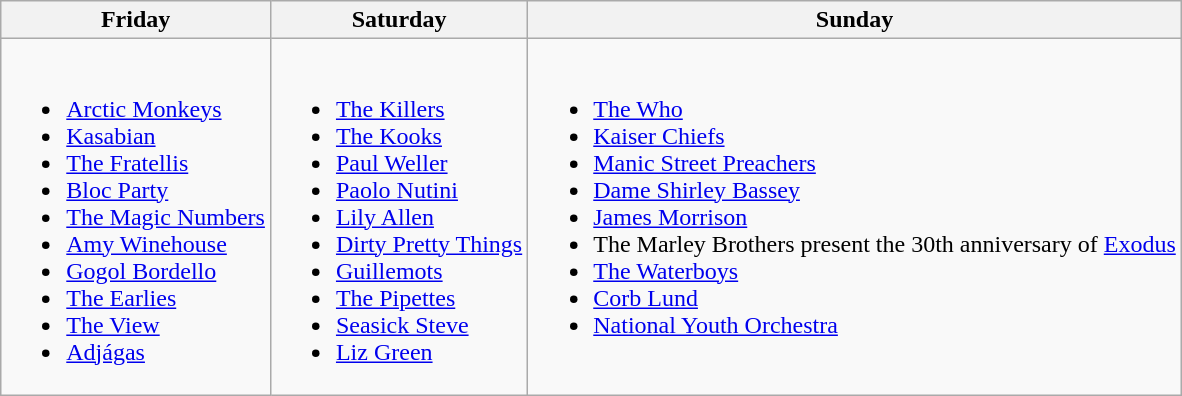<table class="wikitable">
<tr>
<th>Friday</th>
<th>Saturday</th>
<th>Sunday</th>
</tr>
<tr valign="top">
<td><br><ul><li><a href='#'>Arctic Monkeys</a></li><li><a href='#'>Kasabian</a></li><li><a href='#'>The Fratellis</a></li><li><a href='#'>Bloc Party</a></li><li><a href='#'>The Magic Numbers</a></li><li><a href='#'>Amy Winehouse</a></li><li><a href='#'>Gogol Bordello</a></li><li><a href='#'>The Earlies</a></li><li><a href='#'>The View</a></li><li><a href='#'>Adjágas</a></li></ul></td>
<td><br><ul><li><a href='#'>The Killers</a></li><li><a href='#'>The Kooks</a></li><li><a href='#'>Paul Weller</a></li><li><a href='#'>Paolo Nutini</a></li><li><a href='#'>Lily Allen</a></li><li><a href='#'>Dirty Pretty Things</a></li><li><a href='#'>Guillemots</a></li><li><a href='#'>The Pipettes</a></li><li><a href='#'>Seasick Steve</a></li><li><a href='#'>Liz Green</a></li></ul></td>
<td><br><ul><li><a href='#'>The Who</a></li><li><a href='#'>Kaiser Chiefs</a></li><li><a href='#'>Manic Street Preachers</a></li><li><a href='#'>Dame Shirley Bassey</a></li><li><a href='#'>James Morrison</a></li><li>The Marley Brothers present the 30th anniversary of <a href='#'>Exodus</a></li><li><a href='#'>The Waterboys</a></li><li><a href='#'>Corb Lund</a></li><li><a href='#'>National Youth Orchestra</a></li></ul></td>
</tr>
</table>
